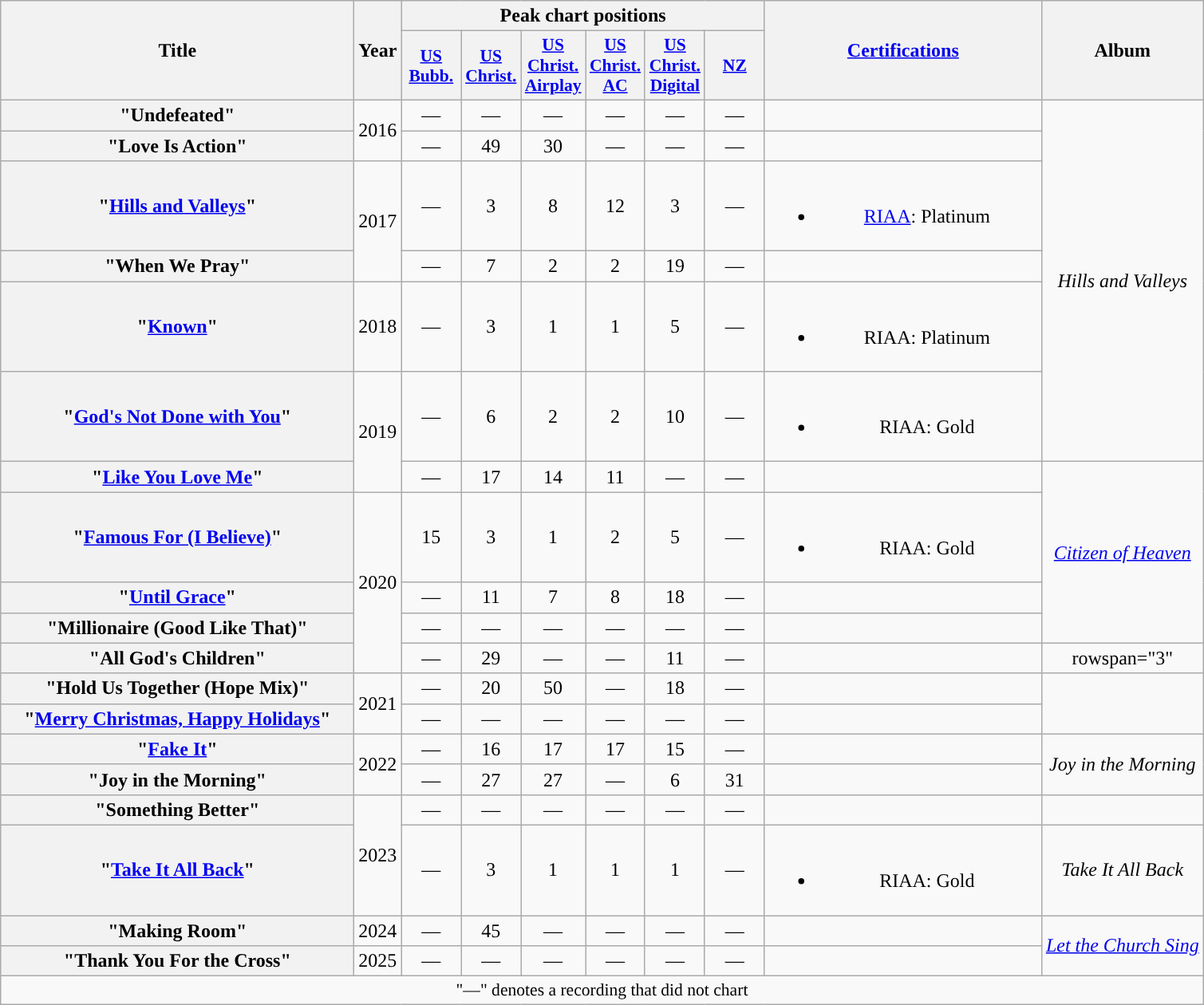<table class="wikitable plainrowheaders" style="text-align:center;">
<tr>
<th scope="col" rowspan="2" style="width:18em;">Title</th>
<th scope="col" rowspan="2">Year</th>
<th colspan="6" scope="col">Peak chart positions</th>
<th scope="col" rowspan="2" style="width:14em;"><a href='#'>Certifications</a></th>
<th scope="col" rowspan="2">Album</th>
</tr>
<tr>
<th scope="col" style="width:3em;font-size:90%;"><a href='#'>US<br>Bubb.</a><br></th>
<th scope="col" style="width:3em;font-size:90%;"><a href='#'>US<br>Christ.</a><br></th>
<th scope="col" style="width:3em;font-size:90%;"><a href='#'>US<br>Christ.<br>Airplay</a><br></th>
<th scope="col" style="width:3em;font-size:90%;"><a href='#'>US<br>Christ. AC</a><br></th>
<th scope="col" style="width:3em;font-size:90%;"><a href='#'>US<br>Christ.<br>Digital</a><br></th>
<th scope="col" style="width:3em;font-size:90%;"><a href='#'>NZ</a><br></th>
</tr>
<tr>
<th scope="row">"Undefeated"<br></th>
<td rowspan="2">2016</td>
<td>—</td>
<td>—</td>
<td>—</td>
<td>—</td>
<td>—</td>
<td>—</td>
<td></td>
<td rowspan="6"><em>Hills and Valleys</em></td>
</tr>
<tr>
<th scope="row">"Love Is Action"</th>
<td>—</td>
<td>49</td>
<td>30</td>
<td>—</td>
<td>—</td>
<td>—</td>
<td></td>
</tr>
<tr>
<th scope="row">"<a href='#'>Hills and Valleys</a>"</th>
<td rowspan="2">2017</td>
<td>—</td>
<td>3</td>
<td>8</td>
<td>12</td>
<td>3</td>
<td>—</td>
<td><br><ul><li><a href='#'>RIAA</a>: Platinum</li></ul></td>
</tr>
<tr>
<th scope="row">"When We Pray"</th>
<td>—</td>
<td>7</td>
<td>2</td>
<td>2</td>
<td>19</td>
<td>—</td>
<td></td>
</tr>
<tr>
<th scope="row">"<a href='#'>Known</a>"</th>
<td>2018</td>
<td>—</td>
<td>3</td>
<td>1</td>
<td>1</td>
<td>5</td>
<td>—</td>
<td><br><ul><li>RIAA: Platinum</li></ul></td>
</tr>
<tr>
<th scope="row">"<a href='#'>God's Not Done with You</a>"</th>
<td rowspan="2">2019</td>
<td>—</td>
<td>6</td>
<td>2</td>
<td>2</td>
<td>10</td>
<td>—</td>
<td><br><ul><li>RIAA: Gold</li></ul></td>
</tr>
<tr>
<th scope="row">"<a href='#'>Like You Love Me</a>"</th>
<td>—</td>
<td>17</td>
<td>14</td>
<td>11</td>
<td>—</td>
<td>—</td>
<td></td>
<td rowspan="4"><em><a href='#'>Citizen of Heaven</a></em></td>
</tr>
<tr>
<th scope="row">"<a href='#'>Famous For (I Believe)</a>"<br></th>
<td rowspan="4">2020</td>
<td>15</td>
<td>3</td>
<td>1</td>
<td>2</td>
<td>5</td>
<td>—</td>
<td><br><ul><li>RIAA: Gold</li></ul></td>
</tr>
<tr>
<th scope="row">"<a href='#'>Until Grace</a>"<br></th>
<td>—</td>
<td>11</td>
<td>7</td>
<td>8</td>
<td>18</td>
<td>—</td>
<td></td>
</tr>
<tr>
<th scope="row">"Millionaire (Good Like That)"<br></th>
<td>—</td>
<td>—</td>
<td>—</td>
<td>—</td>
<td>—</td>
<td>—</td>
<td></td>
</tr>
<tr>
<th scope="row">"All God's Children"</th>
<td>—</td>
<td>29</td>
<td>—</td>
<td>—</td>
<td>11</td>
<td>—</td>
<td></td>
<td>rowspan="3" </td>
</tr>
<tr>
<th scope="row">"Hold Us Together (Hope Mix)"<br></th>
<td rowspan="2">2021</td>
<td>—</td>
<td>20</td>
<td>50</td>
<td>—</td>
<td>18</td>
<td>—</td>
<td></td>
</tr>
<tr>
<th scope="row">"<a href='#'>Merry Christmas, Happy Holidays</a>"</th>
<td>—</td>
<td>—</td>
<td>—</td>
<td>—</td>
<td>—</td>
<td>—</td>
<td></td>
</tr>
<tr>
<th scope="row">"<a href='#'>Fake It</a>"<br></th>
<td rowspan="2">2022</td>
<td>—</td>
<td>16</td>
<td>17</td>
<td>17</td>
<td>15</td>
<td>—</td>
<td></td>
<td rowspan="2"><em>Joy in the Morning</em></td>
</tr>
<tr>
<th scope="row">"Joy in the Morning"</th>
<td>—</td>
<td>27</td>
<td>27</td>
<td>—</td>
<td>6</td>
<td>31</td>
<td></td>
</tr>
<tr>
<th scope="row">"Something Better"<br></th>
<td rowspan="2”">2023</td>
<td>—</td>
<td>—</td>
<td>—</td>
<td>—</td>
<td>—</td>
<td>—</td>
<td></td>
<td></td>
</tr>
<tr>
<th scope="row">"<a href='#'>Take It All Back</a>"<br></th>
<td>—</td>
<td>3</td>
<td>1</td>
<td>1</td>
<td>1</td>
<td>—</td>
<td><br><ul><li>RIAA: Gold</li></ul></td>
<td><em>Take It All Back</em></td>
</tr>
<tr>
<th scope="row">"Making Room"</th>
<td>2024</td>
<td>—</td>
<td>45</td>
<td>—</td>
<td>—</td>
<td>—</td>
<td>—</td>
<td></td>
<td rowspan="2"><em><a href='#'>Let the Church Sing</a></em></td>
</tr>
<tr>
<th scope="row">"Thank You For the Cross"</th>
<td>2025</td>
<td>—</td>
<td>—</td>
<td>—</td>
<td>—</td>
<td>—</td>
<td>—</td>
<td></td>
</tr>
<tr>
<td colspan="10" style="font-size:90%">"—" denotes a recording that did not chart</td>
</tr>
</table>
